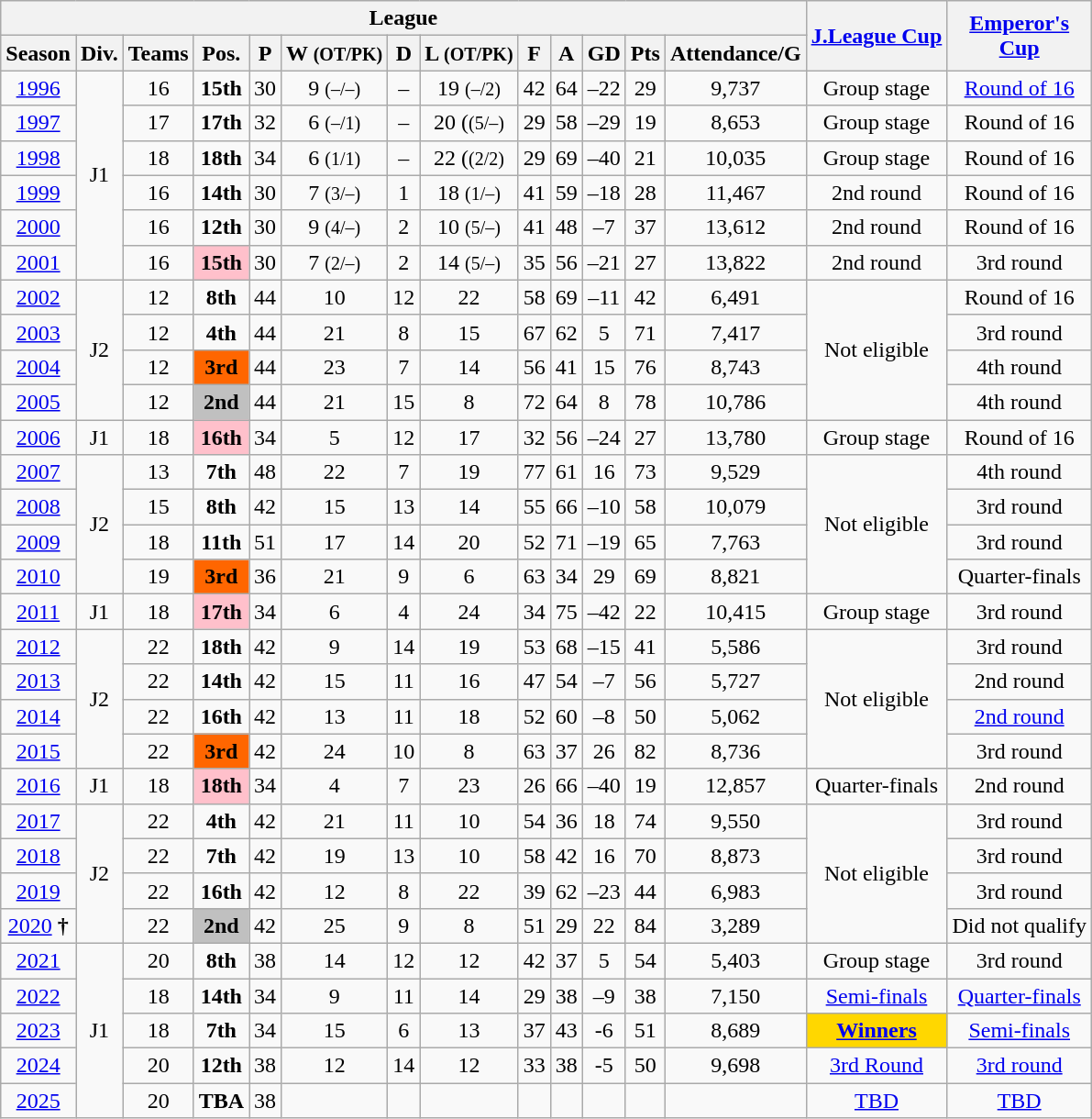<table class="wikitable" style="text-align:center">
<tr>
<th colspan="13">League</th>
<th rowspan="2"><a href='#'>J.League Cup</a></th>
<th rowspan="2"><a href='#'>Emperor's<br>Cup</a></th>
</tr>
<tr>
<th>Season</th>
<th>Div.</th>
<th>Teams</th>
<th>Pos.</th>
<th>P</th>
<th>W <small>(OT/PK)</small></th>
<th>D</th>
<th>L <small>(OT/PK)</small></th>
<th>F</th>
<th>A</th>
<th>GD</th>
<th>Pts</th>
<th>Attendance/G</th>
</tr>
<tr>
<td><a href='#'>1996</a></td>
<td rowspan="6">J1</td>
<td>16</td>
<td><strong>15th</strong></td>
<td>30</td>
<td>9 <small>(–/–)</small></td>
<td>–</td>
<td>19 <small>(–/2)</small></td>
<td>42</td>
<td>64</td>
<td>–22</td>
<td>29</td>
<td>9,737</td>
<td>Group stage</td>
<td><a href='#'>Round of 16</a></td>
</tr>
<tr>
<td><a href='#'>1997</a></td>
<td>17</td>
<td><strong>17th</strong></td>
<td>32</td>
<td>6 <small>(–/1)</small></td>
<td>–</td>
<td>20 (<small>(5/–)</small></td>
<td>29</td>
<td>58</td>
<td>–29</td>
<td>19</td>
<td>8,653</td>
<td>Group stage</td>
<td>Round of 16</td>
</tr>
<tr>
<td><a href='#'>1998</a></td>
<td>18</td>
<td><strong>18th</strong></td>
<td>34</td>
<td>6 <small>(1/1)</small></td>
<td>–</td>
<td>22 (<small>(2/2)</small></td>
<td>29</td>
<td>69</td>
<td>–40</td>
<td>21</td>
<td>10,035</td>
<td>Group stage</td>
<td>Round of 16</td>
</tr>
<tr>
<td><a href='#'>1999</a></td>
<td>16</td>
<td><strong>14th</strong></td>
<td>30</td>
<td>7 <small>(3/–)</small></td>
<td>1</td>
<td>18 <small>(1/–)</small></td>
<td>41</td>
<td>59</td>
<td>–18</td>
<td>28</td>
<td>11,467</td>
<td>2nd round</td>
<td>Round of 16</td>
</tr>
<tr>
<td><a href='#'>2000</a></td>
<td>16</td>
<td><strong>12th</strong></td>
<td>30</td>
<td>9 <small>(4/–)</small></td>
<td>2</td>
<td>10 <small>(5/–)</small></td>
<td>41</td>
<td>48</td>
<td>–7</td>
<td>37</td>
<td>13,612</td>
<td>2nd round</td>
<td>Round of 16</td>
</tr>
<tr>
<td><a href='#'>2001</a></td>
<td>16</td>
<td bgcolor=pink><strong>15th</strong></td>
<td>30</td>
<td>7 <small>(2/–)</small></td>
<td>2</td>
<td>14 <small>(5/–)</small></td>
<td>35</td>
<td>56</td>
<td>–21</td>
<td>27</td>
<td>13,822</td>
<td>2nd round</td>
<td>3rd round</td>
</tr>
<tr>
<td><a href='#'>2002</a></td>
<td rowspan="4">J2</td>
<td>12</td>
<td><strong>8th</strong></td>
<td>44</td>
<td>10</td>
<td>12</td>
<td>22</td>
<td>58</td>
<td>69</td>
<td>–11</td>
<td>42</td>
<td>6,491</td>
<td rowspan="4">Not eligible</td>
<td>Round of 16</td>
</tr>
<tr>
<td><a href='#'>2003</a></td>
<td>12</td>
<td><strong>4th</strong></td>
<td>44</td>
<td>21</td>
<td>8</td>
<td>15</td>
<td>67</td>
<td>62</td>
<td>5</td>
<td>71</td>
<td>7,417</td>
<td>3rd round</td>
</tr>
<tr>
<td><a href='#'>2004</a></td>
<td>12</td>
<td bgcolor=ff6600><strong>3rd</strong></td>
<td>44</td>
<td>23</td>
<td>7</td>
<td>14</td>
<td>56</td>
<td>41</td>
<td>15</td>
<td>76</td>
<td>8,743</td>
<td>4th round</td>
</tr>
<tr>
<td><a href='#'>2005</a></td>
<td>12</td>
<td bgcolor=silver><strong>2nd</strong></td>
<td>44</td>
<td>21</td>
<td>15</td>
<td>8</td>
<td>72</td>
<td>64</td>
<td>8</td>
<td>78</td>
<td>10,786</td>
<td>4th round</td>
</tr>
<tr>
<td><a href='#'>2006</a></td>
<td>J1</td>
<td>18</td>
<td bgcolor=pink><strong>16th</strong></td>
<td>34</td>
<td>5</td>
<td>12</td>
<td>17</td>
<td>32</td>
<td>56</td>
<td>–24</td>
<td>27</td>
<td>13,780</td>
<td>Group stage</td>
<td>Round of 16</td>
</tr>
<tr>
<td><a href='#'>2007</a></td>
<td rowspan="4">J2</td>
<td>13</td>
<td><strong>7th</strong></td>
<td>48</td>
<td>22</td>
<td>7</td>
<td>19</td>
<td>77</td>
<td>61</td>
<td>16</td>
<td>73</td>
<td>9,529</td>
<td rowspan="4">Not eligible</td>
<td>4th round</td>
</tr>
<tr>
<td><a href='#'>2008</a></td>
<td>15</td>
<td><strong>8th</strong></td>
<td>42</td>
<td>15</td>
<td>13</td>
<td>14</td>
<td>55</td>
<td>66</td>
<td>–10</td>
<td>58</td>
<td>10,079</td>
<td>3rd round</td>
</tr>
<tr>
<td><a href='#'>2009</a></td>
<td>18</td>
<td><strong>11th</strong></td>
<td>51</td>
<td>17</td>
<td>14</td>
<td>20</td>
<td>52</td>
<td>71</td>
<td>–19</td>
<td>65</td>
<td>7,763</td>
<td>3rd round</td>
</tr>
<tr>
<td><a href='#'>2010</a></td>
<td>19</td>
<td bgcolor=ff6600><strong>3rd</strong></td>
<td>36</td>
<td>21</td>
<td>9</td>
<td>6</td>
<td>63</td>
<td>34</td>
<td>29</td>
<td>69</td>
<td>8,821</td>
<td>Quarter-finals</td>
</tr>
<tr>
<td><a href='#'>2011</a></td>
<td>J1</td>
<td>18</td>
<td bgcolor=pink><strong>17th</strong></td>
<td>34</td>
<td>6</td>
<td>4</td>
<td>24</td>
<td>34</td>
<td>75</td>
<td>–42</td>
<td>22</td>
<td>10,415</td>
<td>Group stage</td>
<td>3rd round</td>
</tr>
<tr>
<td><a href='#'>2012</a></td>
<td rowspan="4">J2</td>
<td>22</td>
<td><strong>18th</strong></td>
<td>42</td>
<td>9</td>
<td>14</td>
<td>19</td>
<td>53</td>
<td>68</td>
<td>–15</td>
<td>41</td>
<td>5,586</td>
<td rowspan="4">Not eligible</td>
<td>3rd round</td>
</tr>
<tr>
<td><a href='#'>2013</a></td>
<td>22</td>
<td><strong>14th</strong></td>
<td>42</td>
<td>15</td>
<td>11</td>
<td>16</td>
<td>47</td>
<td>54</td>
<td>–7</td>
<td>56</td>
<td>5,727</td>
<td>2nd round</td>
</tr>
<tr>
<td><a href='#'>2014</a></td>
<td>22</td>
<td><strong>16th</strong></td>
<td>42</td>
<td>13</td>
<td>11</td>
<td>18</td>
<td>52</td>
<td>60</td>
<td>–8</td>
<td>50</td>
<td>5,062</td>
<td><a href='#'>2nd round</a></td>
</tr>
<tr>
<td><a href='#'>2015</a></td>
<td>22</td>
<td bgcolor=ff6600><strong>3rd</strong></td>
<td>42</td>
<td>24</td>
<td>10</td>
<td>8</td>
<td>63</td>
<td>37</td>
<td>26</td>
<td>82</td>
<td>8,736</td>
<td>3rd round</td>
</tr>
<tr>
<td><a href='#'>2016</a></td>
<td>J1</td>
<td>18</td>
<td bgcolor=pink><strong>18th</strong></td>
<td>34</td>
<td>4</td>
<td>7</td>
<td>23</td>
<td>26</td>
<td>66</td>
<td>–40</td>
<td>19</td>
<td>12,857</td>
<td>Quarter-finals</td>
<td>2nd round</td>
</tr>
<tr>
<td><a href='#'>2017</a></td>
<td rowspan="4">J2</td>
<td>22</td>
<td><strong>4th</strong></td>
<td>42</td>
<td>21</td>
<td>11</td>
<td>10</td>
<td>54</td>
<td>36</td>
<td>18</td>
<td>74</td>
<td>9,550</td>
<td rowspan="4">Not eligible</td>
<td>3rd round</td>
</tr>
<tr>
<td><a href='#'>2018</a></td>
<td>22</td>
<td><strong>7th</strong></td>
<td>42</td>
<td>19</td>
<td>13</td>
<td>10</td>
<td>58</td>
<td>42</td>
<td>16</td>
<td>70</td>
<td>8,873</td>
<td>3rd round</td>
</tr>
<tr>
<td><a href='#'>2019</a></td>
<td>22</td>
<td><strong>16th</strong></td>
<td>42</td>
<td>12</td>
<td>8</td>
<td>22</td>
<td>39</td>
<td>62</td>
<td>–23</td>
<td>44</td>
<td>6,983</td>
<td>3rd round</td>
</tr>
<tr>
<td><a href='#'>2020</a> <strong>†</strong></td>
<td>22</td>
<td bgcolor=silver><strong>2nd</strong></td>
<td>42</td>
<td>25</td>
<td>9</td>
<td>8</td>
<td>51</td>
<td>29</td>
<td>22</td>
<td>84</td>
<td>3,289</td>
<td>Did not qualify</td>
</tr>
<tr>
<td><a href='#'>2021</a></td>
<td rowspan="5">J1</td>
<td>20</td>
<td><strong>8th</strong></td>
<td>38</td>
<td>14</td>
<td>12</td>
<td>12</td>
<td>42</td>
<td>37</td>
<td>5</td>
<td>54</td>
<td>5,403</td>
<td>Group stage</td>
<td>3rd round</td>
</tr>
<tr>
<td><a href='#'>2022</a></td>
<td>18</td>
<td><strong>14th</strong></td>
<td>34</td>
<td>9</td>
<td>11</td>
<td>14</td>
<td>29</td>
<td>38</td>
<td>–9</td>
<td>38</td>
<td>7,150</td>
<td><a href='#'>Semi-finals</a></td>
<td><a href='#'>Quarter-finals</a></td>
</tr>
<tr>
<td><a href='#'>2023</a></td>
<td>18</td>
<td><strong>7th</strong></td>
<td>34</td>
<td>15</td>
<td>6</td>
<td>13</td>
<td>37</td>
<td>43</td>
<td>-6</td>
<td>51</td>
<td>8,689</td>
<td bgcolor="gold"><a href='#'>
<strong>Winners</strong></a></td>
<td><a href='#'>Semi-finals</a></td>
</tr>
<tr>
<td><a href='#'>2024</a></td>
<td>20</td>
<td><strong>12th</strong></td>
<td>38</td>
<td>12</td>
<td>14</td>
<td>12</td>
<td>33</td>
<td>38</td>
<td>-5</td>
<td>50</td>
<td>9,698</td>
<td><a href='#'>3rd Round</a></td>
<td><a href='#'>3rd round</a></td>
</tr>
<tr>
<td><a href='#'>2025</a></td>
<td>20</td>
<td><strong>TBA</strong></td>
<td>38</td>
<td></td>
<td></td>
<td></td>
<td></td>
<td></td>
<td></td>
<td></td>
<td></td>
<td><a href='#'>TBD</a></td>
<td><a href='#'>TBD</a></td>
</tr>
</table>
